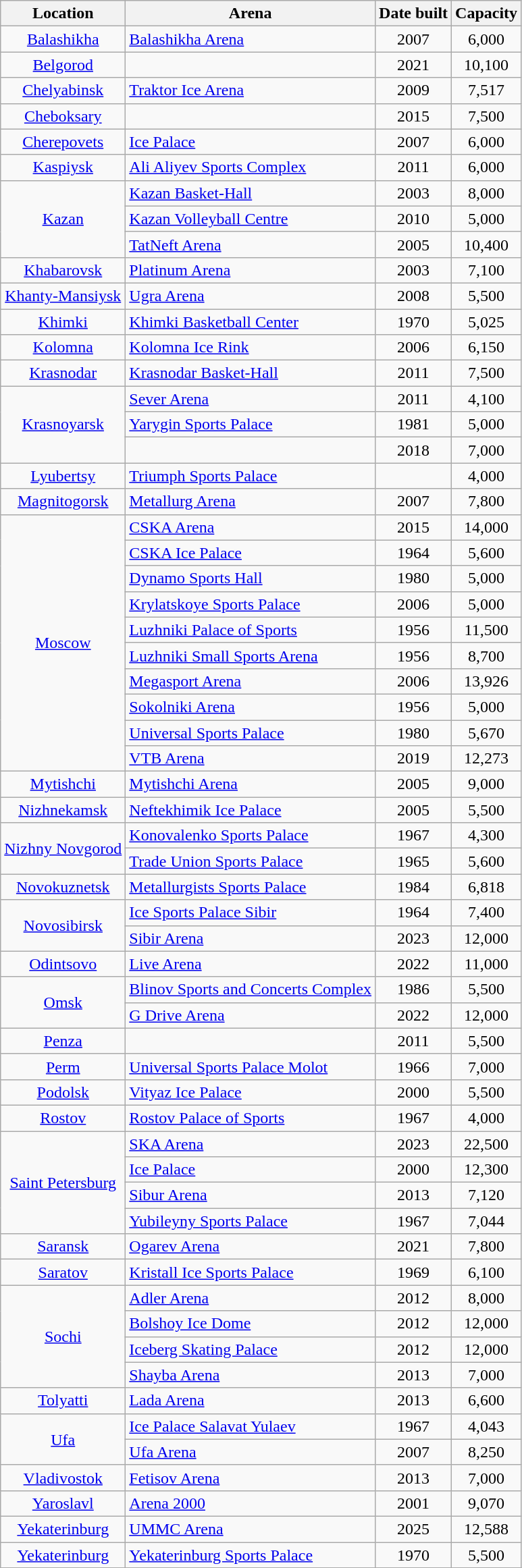<table class="wikitable sortable">
<tr>
<th>Location</th>
<th>Arena</th>
<th>Date built</th>
<th>Capacity</th>
</tr>
<tr>
<td align="center"><a href='#'>Balashikha</a></td>
<td><a href='#'>Balashikha Arena</a></td>
<td align="center">2007</td>
<td align="center">6,000</td>
</tr>
<tr>
<td align="center"><a href='#'>Belgorod</a></td>
<td></td>
<td align="center">2021</td>
<td align="center">10,100</td>
</tr>
<tr>
<td rowspan="1" align="center"><a href='#'>Chelyabinsk</a></td>
<td><a href='#'>Traktor Ice Arena</a></td>
<td align="center">2009</td>
<td align="center">7,517</td>
</tr>
<tr>
<td align="center"><a href='#'>Cheboksary</a></td>
<td></td>
<td align="center">2015</td>
<td align="center">7,500</td>
</tr>
<tr>
<td align="center"><a href='#'>Cherepovets</a></td>
<td><a href='#'>Ice Palace</a></td>
<td align="center">2007</td>
<td align="center">6,000</td>
</tr>
<tr>
<td align="center"><a href='#'>Kaspiysk</a></td>
<td><a href='#'>Ali Aliyev Sports Complex</a></td>
<td align="center">2011</td>
<td align="center">6,000</td>
</tr>
<tr>
<td rowspan="3" align="center"><a href='#'>Kazan</a></td>
<td><a href='#'>Kazan Basket-Hall</a></td>
<td align="center">2003</td>
<td align="center">8,000</td>
</tr>
<tr>
<td><a href='#'>Kazan Volleyball Centre</a></td>
<td align="center">2010</td>
<td align="center">5,000</td>
</tr>
<tr>
<td><a href='#'>TatNeft Arena</a></td>
<td align="center">2005</td>
<td align="center">10,400</td>
</tr>
<tr>
<td align="center"><a href='#'>Khabarovsk</a></td>
<td><a href='#'>Platinum Arena</a></td>
<td align="center">2003</td>
<td align="center">7,100</td>
</tr>
<tr>
<td align="center"><a href='#'>Khanty-Mansiysk</a></td>
<td><a href='#'>Ugra Arena</a></td>
<td align="center">2008</td>
<td align="center">5,500</td>
</tr>
<tr>
<td align="center"><a href='#'>Khimki</a></td>
<td><a href='#'>Khimki Basketball Center</a></td>
<td align="center">1970</td>
<td align="center">5,025</td>
</tr>
<tr>
<td align="center"><a href='#'>Kolomna</a></td>
<td><a href='#'>Kolomna Ice Rink</a></td>
<td align="center">2006</td>
<td align="center">6,150</td>
</tr>
<tr>
<td align="center"><a href='#'>Krasnodar</a></td>
<td><a href='#'>Krasnodar Basket-Hall</a></td>
<td align="center">2011</td>
<td align="center">7,500</td>
</tr>
<tr>
<td rowspan="3" align="center"><a href='#'>Krasnoyarsk</a></td>
<td><a href='#'>Sever Arena</a></td>
<td align="center">2011</td>
<td align="center">4,100</td>
</tr>
<tr>
<td><a href='#'>Yarygin Sports Palace</a></td>
<td align="center">1981</td>
<td align="center">5,000</td>
</tr>
<tr>
<td></td>
<td align="center">2018</td>
<td align="center">7,000</td>
</tr>
<tr>
<td align="center"><a href='#'>Lyubertsy</a></td>
<td><a href='#'>Triumph Sports Palace</a></td>
<td align="center"></td>
<td align="center">4,000</td>
</tr>
<tr>
<td align="center"><a href='#'>Magnitogorsk</a></td>
<td><a href='#'>Metallurg Arena</a></td>
<td align="center">2007</td>
<td align="center">7,800</td>
</tr>
<tr>
<td rowspan="10" align="center"><a href='#'>Moscow</a></td>
<td><a href='#'>CSKA Arena</a></td>
<td align="center">2015</td>
<td align="center">14,000</td>
</tr>
<tr>
<td><a href='#'>CSKA Ice Palace</a></td>
<td align="center">1964</td>
<td align="center">5,600</td>
</tr>
<tr>
<td><a href='#'>Dynamo Sports Hall</a></td>
<td align="center">1980</td>
<td align="center">5,000</td>
</tr>
<tr>
<td><a href='#'>Krylatskoye Sports Palace</a></td>
<td align="center">2006</td>
<td align="center">5,000</td>
</tr>
<tr>
<td><a href='#'>Luzhniki Palace of Sports</a></td>
<td align="center">1956</td>
<td align="center">11,500</td>
</tr>
<tr>
<td><a href='#'>Luzhniki Small Sports Arena</a></td>
<td align="center">1956</td>
<td align="center">8,700</td>
</tr>
<tr>
<td><a href='#'>Megasport Arena</a></td>
<td align="center">2006</td>
<td align="center">13,926</td>
</tr>
<tr>
<td><a href='#'>Sokolniki Arena</a></td>
<td align="center">1956</td>
<td align="center">5,000</td>
</tr>
<tr>
<td><a href='#'>Universal Sports Palace</a></td>
<td align="center">1980</td>
<td align="center">5,670</td>
</tr>
<tr>
<td><a href='#'>VTB Arena</a></td>
<td align="center">2019</td>
<td align="center">12,273</td>
</tr>
<tr>
<td align="center"><a href='#'>Mytishchi</a></td>
<td><a href='#'>Mytishchi Arena</a></td>
<td align="center">2005</td>
<td align="center">9,000</td>
</tr>
<tr>
<td align="center"><a href='#'>Nizhnekamsk</a></td>
<td><a href='#'>Neftekhimik Ice Palace</a></td>
<td align="center">2005</td>
<td align="center">5,500</td>
</tr>
<tr>
<td rowspan="2" align="center"><a href='#'>Nizhny Novgorod</a></td>
<td><a href='#'>Konovalenko Sports Palace</a></td>
<td align="center">1967</td>
<td align="center">4,300</td>
</tr>
<tr>
<td><a href='#'>Trade Union Sports Palace</a></td>
<td align="center">1965</td>
<td align="center">5,600</td>
</tr>
<tr>
<td align="center"><a href='#'>Novokuznetsk</a></td>
<td><a href='#'>Metallurgists Sports Palace</a></td>
<td align="center">1984</td>
<td align="center">6,818</td>
</tr>
<tr>
<td rowspan="2" align="center"><a href='#'>Novosibirsk</a></td>
<td><a href='#'>Ice Sports Palace Sibir</a></td>
<td align="center">1964</td>
<td align="center">7,400</td>
</tr>
<tr>
<td><a href='#'>Sibir Arena</a></td>
<td align="center">2023</td>
<td align="center">12,000</td>
</tr>
<tr>
<td align="center"><a href='#'>Odintsovo</a></td>
<td><a href='#'>Live Arena</a></td>
<td align="center">2022</td>
<td align="center">11,000</td>
</tr>
<tr>
<td rowspan="2" align="center"><a href='#'>Omsk</a></td>
<td><a href='#'>Blinov Sports and Concerts Complex</a></td>
<td align="center">1986</td>
<td align="center">5,500</td>
</tr>
<tr>
<td><a href='#'>G Drive Arena</a></td>
<td align="center">2022</td>
<td align="center">12,000</td>
</tr>
<tr>
<td align="center"><a href='#'>Penza</a></td>
<td></td>
<td align="center">2011</td>
<td align="center">5,500</td>
</tr>
<tr>
<td rowspan=1 align="center"><a href='#'>Perm</a></td>
<td><a href='#'>Universal Sports Palace Molot</a></td>
<td align="center">1966</td>
<td align="center">7,000</td>
</tr>
<tr>
<td align="center"><a href='#'>Podolsk</a></td>
<td><a href='#'>Vityaz Ice Palace</a></td>
<td align="center">2000</td>
<td align="center">5,500</td>
</tr>
<tr>
<td align="center"><a href='#'>Rostov</a></td>
<td><a href='#'>Rostov Palace of Sports</a></td>
<td align="center">1967</td>
<td align="center">4,000</td>
</tr>
<tr>
<td rowspan="4" align="center"><a href='#'>Saint Petersburg</a></td>
<td><a href='#'>SKA Arena</a></td>
<td align="center">2023</td>
<td align="center">22,500</td>
</tr>
<tr>
<td><a href='#'>Ice Palace</a></td>
<td align="center">2000</td>
<td align="center">12,300</td>
</tr>
<tr>
<td><a href='#'>Sibur Arena</a></td>
<td align="center">2013</td>
<td align="center">7,120</td>
</tr>
<tr>
<td><a href='#'>Yubileyny Sports Palace</a></td>
<td align="center">1967</td>
<td align="center">7,044</td>
</tr>
<tr>
<td align="center"><a href='#'>Saransk</a></td>
<td><a href='#'>Ogarev Arena</a></td>
<td align="center">2021</td>
<td align="center">7,800</td>
</tr>
<tr>
<td align="center"><a href='#'>Saratov</a></td>
<td><a href='#'>Kristall Ice Sports Palace</a></td>
<td align="center">1969</td>
<td align="center">6,100</td>
</tr>
<tr>
<td rowspan="4" align="center"><a href='#'>Sochi</a></td>
<td><a href='#'>Adler Arena</a></td>
<td align="center">2012</td>
<td align="center">8,000</td>
</tr>
<tr>
<td><a href='#'>Bolshoy Ice Dome</a></td>
<td align="center">2012</td>
<td align="center">12,000</td>
</tr>
<tr>
<td><a href='#'>Iceberg Skating Palace</a></td>
<td align="center">2012</td>
<td align="center">12,000</td>
</tr>
<tr>
<td><a href='#'>Shayba Arena</a></td>
<td align="center">2013</td>
<td align="center">7,000</td>
</tr>
<tr>
<td align="center"><a href='#'>Tolyatti</a></td>
<td><a href='#'>Lada Arena</a></td>
<td align="center">2013</td>
<td align="center">6,600</td>
</tr>
<tr>
<td rowspan="2" align="center"><a href='#'>Ufa</a></td>
<td><a href='#'>Ice Palace Salavat Yulaev</a></td>
<td align="center">1967</td>
<td align="center">4,043</td>
</tr>
<tr>
<td><a href='#'>Ufa Arena</a></td>
<td align="center">2007</td>
<td align="center">8,250</td>
</tr>
<tr>
<td align="center"><a href='#'>Vladivostok</a></td>
<td><a href='#'>Fetisov Arena</a></td>
<td align="center">2013</td>
<td align="center">7,000</td>
</tr>
<tr>
<td rowspan=1 align="center"><a href='#'>Yaroslavl</a></td>
<td><a href='#'>Arena 2000</a></td>
<td align="center">2001</td>
<td align="center">9,070</td>
</tr>
<tr>
<td rowspan=1 align="center"><a href='#'>Yekaterinburg</a></td>
<td><a href='#'>UMMC Arena</a></td>
<td align="center">2025</td>
<td align="center">12,588</td>
</tr>
<tr>
<td align="center"><a href='#'>Yekaterinburg</a></td>
<td><a href='#'>Yekaterinburg Sports Palace</a></td>
<td align="center">1970</td>
<td align="center">5,500</td>
</tr>
<tr>
</tr>
</table>
